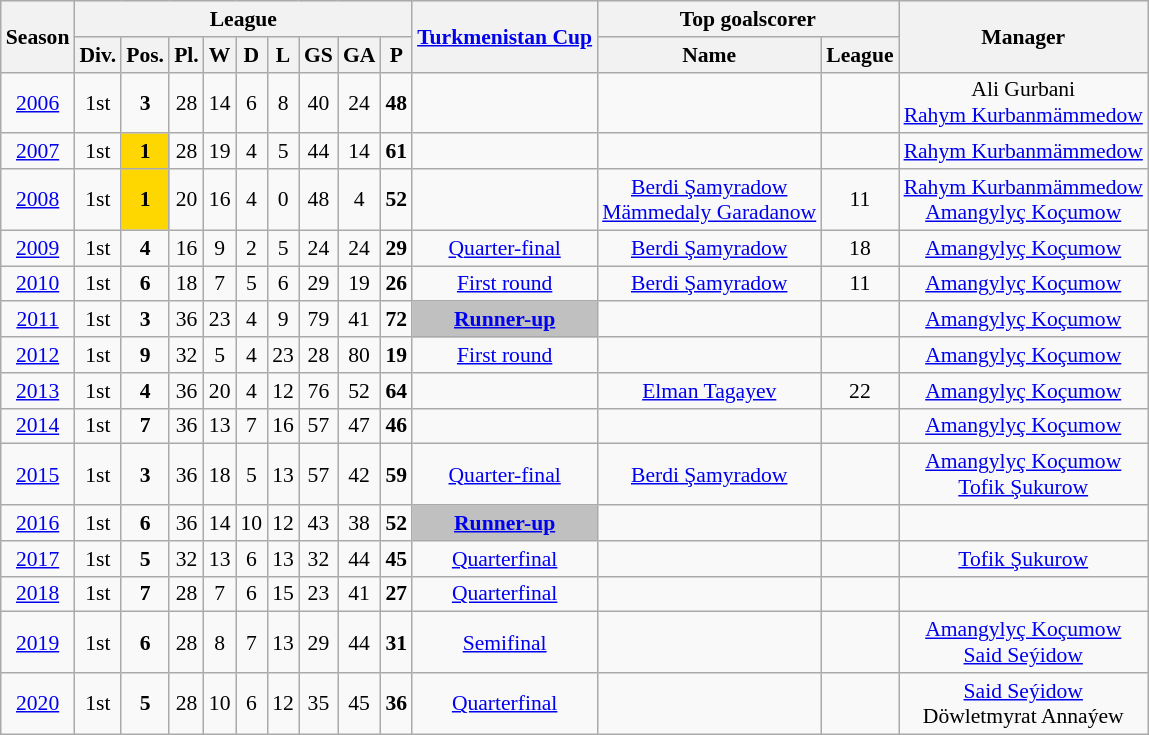<table class="wikitable mw-collapsible mw-collapsed" align=center cellspacing="0" cellpadding="3" style="border:1px solid #AAAAAA;font-size:90%">
<tr style="background:#efefef;">
<th rowspan="2">Season</th>
<th colspan="9">League</th>
<th rowspan="2"><a href='#'>Turkmenistan Cup</a></th>
<th colspan="2">Top goalscorer</th>
<th rowspan="2">Manager</th>
</tr>
<tr>
<th>Div.</th>
<th>Pos.</th>
<th>Pl.</th>
<th>W</th>
<th>D</th>
<th>L</th>
<th>GS</th>
<th>GA</th>
<th>P</th>
<th>Name</th>
<th>League</th>
</tr>
<tr>
<td align=center><a href='#'>2006</a></td>
<td align=center>1st</td>
<td align=center><strong>3</strong></td>
<td align=center>28</td>
<td align=center>14</td>
<td align=center>6</td>
<td align=center>8</td>
<td align=center>40</td>
<td align=center>24</td>
<td align=center><strong>48</strong></td>
<td align=center></td>
<td align=center></td>
<td align=center></td>
<td align=center> Ali Gurbani <br>  <a href='#'>Rahym Kurbanmämmedow</a></td>
</tr>
<tr>
<td align=center><a href='#'>2007</a></td>
<td align=center>1st</td>
<td style="text-align:center; background:gold;"><strong>1</strong></td>
<td align=center>28</td>
<td align=center>19</td>
<td align=center>4</td>
<td align=center>5</td>
<td align=center>44</td>
<td align=center>14</td>
<td align=center><strong>61</strong></td>
<td align=center></td>
<td align=center></td>
<td align=center></td>
<td align=center> <a href='#'>Rahym Kurbanmämmedow</a></td>
</tr>
<tr>
<td align=center><a href='#'>2008</a></td>
<td align=center>1st</td>
<td style="text-align:center; background:gold;"><strong>1</strong></td>
<td align=center>20</td>
<td align=center>16</td>
<td align=center>4</td>
<td align=center>0</td>
<td align=center>48</td>
<td align=center>4</td>
<td align=center><strong>52</strong></td>
<td align=center></td>
<td align=center> <a href='#'>Berdi Şamyradow</a> <br>  <a href='#'>Mämmedaly Garadanow</a></td>
<td align=center>11</td>
<td align=center> <a href='#'>Rahym Kurbanmämmedow</a> <br>  <a href='#'>Amangylyç Koçumow</a></td>
</tr>
<tr>
<td align=center><a href='#'>2009</a></td>
<td align=center>1st</td>
<td align=center><strong>4</strong></td>
<td align=center>16</td>
<td align=center>9</td>
<td align=center>2</td>
<td align=center>5</td>
<td align=center>24</td>
<td align=center>24</td>
<td align=center><strong>29</strong></td>
<td align=center><a href='#'>Quarter-final</a></td>
<td align=center> <a href='#'>Berdi Şamyradow</a></td>
<td align=center>18</td>
<td align=center> <a href='#'>Amangylyç Koçumow</a></td>
</tr>
<tr>
<td align=center><a href='#'>2010</a></td>
<td align=center>1st</td>
<td align=center><strong>6</strong></td>
<td align=center>18</td>
<td align=center>7</td>
<td align=center>5</td>
<td align=center>6</td>
<td align=center>29</td>
<td align=center>19</td>
<td align=center><strong>26</strong></td>
<td align=center><a href='#'>First round</a></td>
<td align=center> <a href='#'>Berdi Şamyradow</a></td>
<td align=center>11</td>
<td align=center> <a href='#'>Amangylyç Koçumow</a></td>
</tr>
<tr>
<td align=center><a href='#'>2011</a></td>
<td align=center>1st</td>
<td align=center><strong>3</strong></td>
<td align=center>36</td>
<td align=center>23</td>
<td align=center>4</td>
<td align=center>9</td>
<td align=center>79</td>
<td align=center>41</td>
<td align=center><strong>72</strong></td>
<td style="text-align:center; background:silver;"><strong><a href='#'>Runner-up</a></strong></td>
<td align=center></td>
<td align=center></td>
<td align=center> <a href='#'>Amangylyç Koçumow</a></td>
</tr>
<tr>
<td align=center><a href='#'>2012</a></td>
<td align=center>1st</td>
<td align=center><strong>9</strong></td>
<td align=center>32</td>
<td align=center>5</td>
<td align=center>4</td>
<td align=center>23</td>
<td align=center>28</td>
<td align=center>80</td>
<td align=center><strong>19</strong></td>
<td align=center><a href='#'>First round</a></td>
<td align=center></td>
<td align=center></td>
<td align=center> <a href='#'>Amangylyç Koçumow</a></td>
</tr>
<tr>
<td align=center><a href='#'>2013</a></td>
<td align=center>1st</td>
<td align=center><strong>4</strong></td>
<td align=center>36</td>
<td align=center>20</td>
<td align=center>4</td>
<td align=center>12</td>
<td align=center>76</td>
<td align=center>52</td>
<td align=center><strong>64</strong></td>
<td align=center></td>
<td align=center> <a href='#'>Elman Tagayev</a></td>
<td align=center>22</td>
<td align=center> <a href='#'>Amangylyç Koçumow</a></td>
</tr>
<tr>
<td align=center><a href='#'>2014</a></td>
<td align=center>1st</td>
<td align=center><strong>7</strong></td>
<td align=center>36</td>
<td align=center>13</td>
<td align=center>7</td>
<td align=center>16</td>
<td align=center>57</td>
<td align=center>47</td>
<td align=center><strong>46</strong></td>
<td align=center></td>
<td align=center></td>
<td align=center></td>
<td align=center> <a href='#'>Amangylyç Koçumow</a></td>
</tr>
<tr>
<td align=center><a href='#'>2015</a></td>
<td align=center>1st</td>
<td align=center><strong>3</strong></td>
<td align=center>36</td>
<td align=center>18</td>
<td align=center>5</td>
<td align=center>13</td>
<td align=center>57</td>
<td align=center>42</td>
<td align=center><strong>59</strong></td>
<td align=center><a href='#'>Quarter-final</a></td>
<td align=center> <a href='#'>Berdi Şamyradow</a></td>
<td align=center></td>
<td align=center> <a href='#'>Amangylyç Koçumow</a><br>  <a href='#'>Tofik Şukurow</a></td>
</tr>
<tr>
<td align=center><a href='#'>2016</a></td>
<td align=center>1st</td>
<td align=center><strong>6</strong></td>
<td align=center>36</td>
<td align=center>14</td>
<td align=center>10</td>
<td align=center>12</td>
<td align=center>43</td>
<td align=center>38</td>
<td align=center><strong>52</strong></td>
<td style="text-align:center; background:silver;"><strong><a href='#'>Runner-up</a></strong></td>
<td align=center></td>
<td align=center></td>
<td align=center></td>
</tr>
<tr>
<td align=center><a href='#'>2017</a></td>
<td align=center>1st</td>
<td align=center><strong>5</strong></td>
<td align=center>32</td>
<td align=center>13</td>
<td align=center>6</td>
<td align=center>13</td>
<td align=center>32</td>
<td align=center>44</td>
<td align=center><strong>45</strong></td>
<td align=center><a href='#'>Quarterfinal</a></td>
<td align=center></td>
<td align=center></td>
<td align=center> <a href='#'>Tofik Şukurow</a></td>
</tr>
<tr>
<td align=center><a href='#'>2018</a></td>
<td align=center>1st</td>
<td align=center><strong>7</strong></td>
<td align=center>28</td>
<td align=center>7</td>
<td align=center>6</td>
<td align=center>15</td>
<td align=center>23</td>
<td align=center>41</td>
<td align=center><strong>27</strong></td>
<td align=center><a href='#'>Quarterfinal</a></td>
<td align=center></td>
<td align=center></td>
<td align=center></td>
</tr>
<tr>
<td align=center><a href='#'>2019</a></td>
<td align=center>1st</td>
<td align=center><strong>6</strong></td>
<td align=center>28</td>
<td align=center>8</td>
<td align=center>7</td>
<td align=center>13</td>
<td align=center>29</td>
<td align=center>44</td>
<td align=center><strong>31</strong></td>
<td align=center><a href='#'>Semifinal</a></td>
<td align=center></td>
<td align=center></td>
<td align=center> <a href='#'>Amangylyç Koçumow</a> <br>  <a href='#'>Said Seýidow</a></td>
</tr>
<tr>
<td align=center><a href='#'>2020</a></td>
<td align=center>1st</td>
<td align=center><strong>5</strong></td>
<td align=center>28</td>
<td align=center>10</td>
<td align=center>6</td>
<td align=center>12</td>
<td align=center>35</td>
<td align=center>45</td>
<td align=center><strong>36</strong></td>
<td align=center><a href='#'>Quarterfinal</a></td>
<td align=center></td>
<td align=center></td>
<td align=center> <a href='#'>Said Seýidow</a> <br>  Döwletmyrat Annaýew</td>
</tr>
</table>
